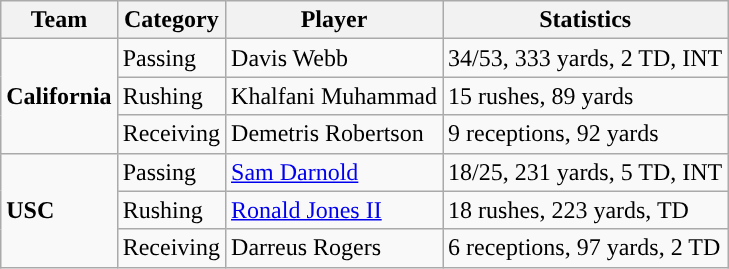<table class="wikitable" style="float: left;">
<tr>
<th>Team</th>
<th>Category</th>
<th>Player</th>
<th>Statistics</th>
</tr>
<tr>
<td rowspan=3><strong>California</strong></td>
<td>Passing</td>
<td>Davis Webb</td>
<td>34/53, 333 yards, 2 TD, INT</td>
</tr>
<tr>
<td>Rushing</td>
<td>Khalfani Muhammad</td>
<td>15 rushes, 89 yards</td>
</tr>
<tr>
<td>Receiving</td>
<td>Demetris Robertson</td>
<td>9 receptions, 92 yards</td>
</tr>
<tr>
<td rowspan=3><strong>USC</strong></td>
<td>Passing</td>
<td><a href='#'>Sam Darnold</a></td>
<td>18/25, 231 yards, 5 TD, INT</td>
</tr>
<tr>
<td>Rushing</td>
<td><a href='#'>Ronald Jones II</a></td>
<td>18 rushes, 223 yards, TD</td>
</tr>
<tr>
<td>Receiving</td>
<td>Darreus Rogers</td>
<td>6 receptions, 97 yards, 2 TD</td>
</tr>
</table>
